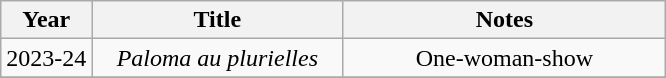<table class="wikitable plainrowheaders" style="text-align:center;">
<tr>
<th scope="col">Year</th>
<th scope="col" style="width: 10em; class="unsortable">Title</th>
<th scope="col" style="width: 13em; class="unsortable">Notes</th>
</tr>
<tr>
<td>2023-24</td>
<td><em>Paloma au plurielles</em></td>
<td>One-woman-show</td>
</tr>
<tr>
</tr>
</table>
